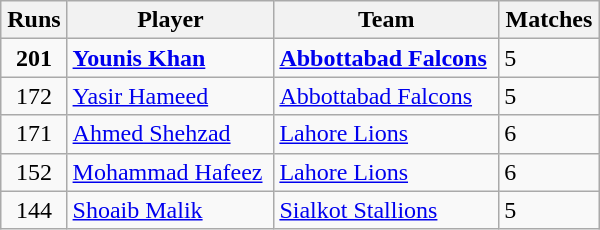<table class="wikitable sortable" style="width:400px;">
<tr>
<th>Runs</th>
<th>Player</th>
<th>Team</th>
<th>Matches</th>
</tr>
<tr>
<td style="text-align:center"><strong>201</strong></td>
<td><strong><a href='#'>Younis Khan</a></strong></td>
<td><strong><a href='#'>Abbottabad Falcons</a></strong></td>
<td>5</td>
</tr>
<tr>
<td style="text-align:center">172</td>
<td><a href='#'>Yasir Hameed</a></td>
<td><a href='#'>Abbottabad Falcons</a></td>
<td>5</td>
</tr>
<tr>
<td style="text-align:center">171</td>
<td><a href='#'>Ahmed Shehzad</a></td>
<td><a href='#'>Lahore Lions</a></td>
<td>6</td>
</tr>
<tr>
<td style="text-align:center">152</td>
<td><a href='#'>Mohammad Hafeez</a></td>
<td><a href='#'>Lahore Lions</a></td>
<td>6</td>
</tr>
<tr>
<td style="text-align:center">144</td>
<td><a href='#'>Shoaib Malik</a></td>
<td><a href='#'>Sialkot Stallions</a></td>
<td>5</td>
</tr>
</table>
